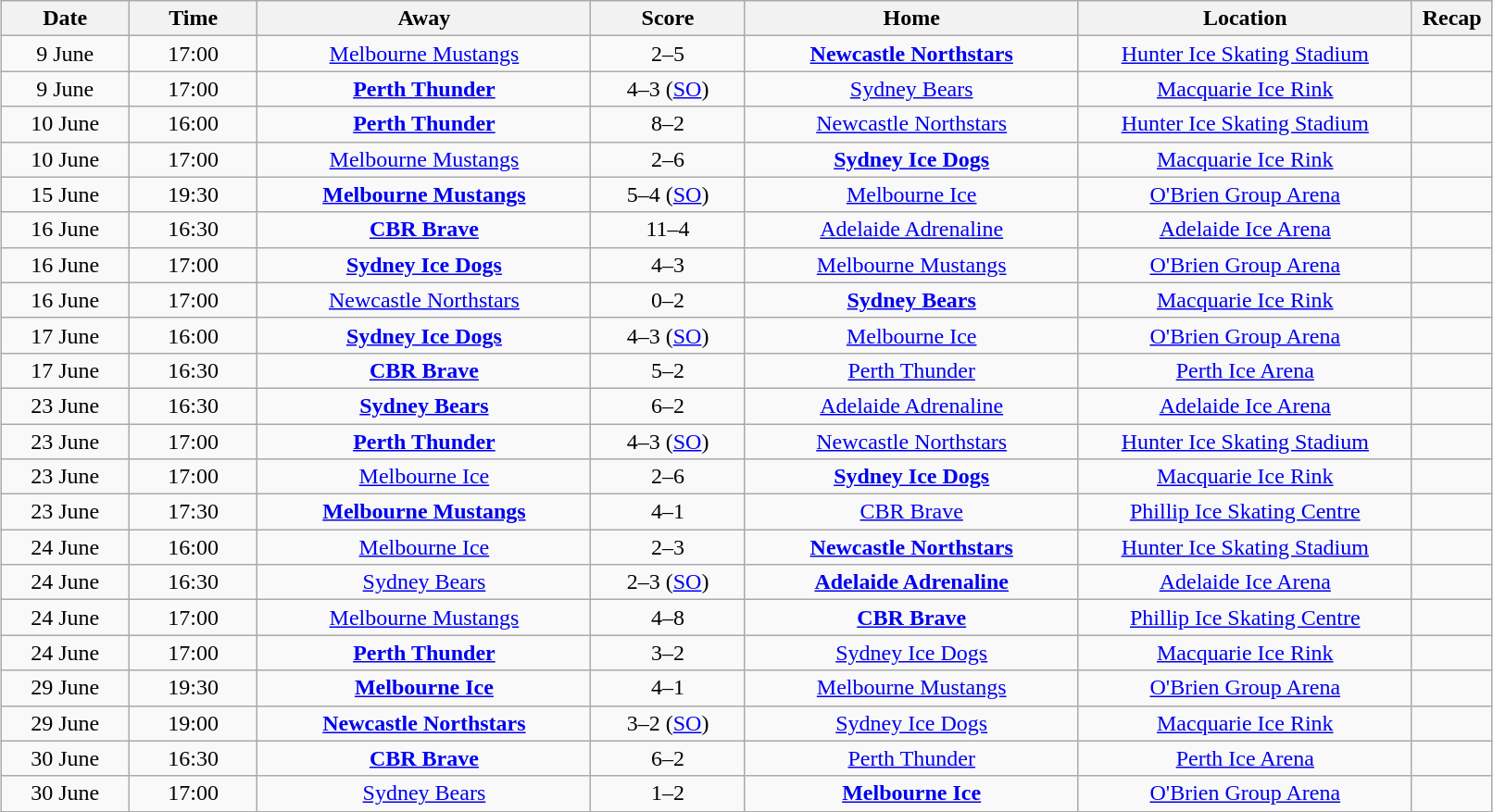<table class="wikitable" width="85%" style="margin: 1em auto 1em auto">
<tr>
<th width="5%">Date</th>
<th width="5%">Time</th>
<th width="13%">Away</th>
<th width="6%">Score</th>
<th width="13%">Home</th>
<th width="13%">Location</th>
<th width="1%">Recap</th>
</tr>
<tr align="center">
<td>9 June</td>
<td>17:00</td>
<td><a href='#'>Melbourne Mustangs</a></td>
<td>2–5</td>
<td><strong><a href='#'>Newcastle Northstars</a></strong></td>
<td><a href='#'>Hunter Ice Skating Stadium</a></td>
<td></td>
</tr>
<tr align="center">
<td>9 June</td>
<td>17:00</td>
<td><strong><a href='#'>Perth Thunder</a></strong></td>
<td>4–3  (<a href='#'>SO</a>)</td>
<td><a href='#'>Sydney Bears</a></td>
<td><a href='#'>Macquarie Ice Rink</a></td>
<td></td>
</tr>
<tr align="center">
<td>10 June</td>
<td>16:00</td>
<td><strong><a href='#'>Perth Thunder</a></strong></td>
<td>8–2</td>
<td><a href='#'>Newcastle Northstars</a></td>
<td><a href='#'>Hunter Ice Skating Stadium</a></td>
<td></td>
</tr>
<tr align="center">
<td>10 June</td>
<td>17:00</td>
<td><a href='#'>Melbourne Mustangs</a></td>
<td>2–6</td>
<td><strong><a href='#'>Sydney Ice Dogs</a></strong></td>
<td><a href='#'>Macquarie Ice Rink</a></td>
<td></td>
</tr>
<tr align="center">
<td>15 June</td>
<td>19:30</td>
<td><strong><a href='#'>Melbourne Mustangs</a></strong></td>
<td>5–4 (<a href='#'>SO</a>)</td>
<td><a href='#'>Melbourne Ice</a></td>
<td><a href='#'>O'Brien Group Arena</a></td>
<td></td>
</tr>
<tr align="center">
<td>16 June</td>
<td>16:30</td>
<td><strong><a href='#'>CBR Brave</a></strong></td>
<td>11–4</td>
<td><a href='#'>Adelaide Adrenaline</a></td>
<td><a href='#'>Adelaide Ice Arena</a></td>
<td></td>
</tr>
<tr align="center">
<td>16 June</td>
<td>17:00</td>
<td><strong><a href='#'>Sydney Ice Dogs</a></strong></td>
<td>4–3</td>
<td><a href='#'>Melbourne Mustangs</a></td>
<td><a href='#'>O'Brien Group Arena</a></td>
<td></td>
</tr>
<tr align="center">
<td>16 June</td>
<td>17:00</td>
<td><a href='#'>Newcastle Northstars</a></td>
<td>0–2</td>
<td><strong><a href='#'>Sydney Bears</a></strong></td>
<td><a href='#'>Macquarie Ice Rink</a></td>
<td></td>
</tr>
<tr align="center">
<td>17 June</td>
<td>16:00</td>
<td><strong><a href='#'>Sydney Ice Dogs</a></strong></td>
<td>4–3 (<a href='#'>SO</a>)</td>
<td><a href='#'>Melbourne Ice</a></td>
<td><a href='#'>O'Brien Group Arena</a></td>
<td></td>
</tr>
<tr align="center">
<td>17 June</td>
<td>16:30</td>
<td><strong><a href='#'>CBR Brave</a></strong></td>
<td>5–2</td>
<td><a href='#'>Perth Thunder</a></td>
<td><a href='#'>Perth Ice Arena</a></td>
<td></td>
</tr>
<tr align="center">
<td>23 June</td>
<td>16:30</td>
<td><strong><a href='#'>Sydney Bears</a></strong></td>
<td>6–2</td>
<td><a href='#'>Adelaide Adrenaline</a></td>
<td><a href='#'>Adelaide Ice Arena</a></td>
<td></td>
</tr>
<tr align="center">
<td>23 June</td>
<td>17:00</td>
<td><strong><a href='#'>Perth Thunder</a></strong></td>
<td>4–3 (<a href='#'>SO</a>)</td>
<td><a href='#'>Newcastle Northstars</a></td>
<td><a href='#'>Hunter Ice Skating Stadium</a></td>
<td></td>
</tr>
<tr align="center">
<td>23 June</td>
<td>17:00</td>
<td><a href='#'>Melbourne Ice</a></td>
<td>2–6</td>
<td><strong><a href='#'>Sydney Ice Dogs</a></strong></td>
<td><a href='#'>Macquarie Ice Rink</a></td>
<td></td>
</tr>
<tr align="center">
<td>23 June</td>
<td>17:30</td>
<td><strong><a href='#'>Melbourne Mustangs</a></strong></td>
<td>4–1</td>
<td><a href='#'>CBR Brave</a></td>
<td><a href='#'>Phillip Ice Skating Centre</a></td>
<td></td>
</tr>
<tr align="center">
<td>24 June</td>
<td>16:00</td>
<td><a href='#'>Melbourne Ice</a></td>
<td>2–3</td>
<td><strong><a href='#'>Newcastle Northstars</a></strong></td>
<td><a href='#'>Hunter Ice Skating Stadium</a></td>
<td></td>
</tr>
<tr align="center">
<td>24 June</td>
<td>16:30</td>
<td><a href='#'>Sydney Bears</a></td>
<td>2–3 (<a href='#'>SO</a>)</td>
<td><strong><a href='#'>Adelaide Adrenaline</a></strong></td>
<td><a href='#'>Adelaide Ice Arena</a></td>
<td></td>
</tr>
<tr align="center">
<td>24 June</td>
<td>17:00</td>
<td><a href='#'>Melbourne Mustangs</a></td>
<td>4–8</td>
<td><strong><a href='#'>CBR Brave</a></strong></td>
<td><a href='#'>Phillip Ice Skating Centre</a></td>
<td></td>
</tr>
<tr align="center">
<td>24 June</td>
<td>17:00</td>
<td><strong><a href='#'>Perth Thunder</a></strong></td>
<td>3–2</td>
<td><a href='#'>Sydney Ice Dogs</a></td>
<td><a href='#'>Macquarie Ice Rink</a></td>
<td></td>
</tr>
<tr align="center">
<td>29 June</td>
<td>19:30</td>
<td><strong><a href='#'>Melbourne Ice</a></strong></td>
<td>4–1</td>
<td><a href='#'>Melbourne Mustangs</a></td>
<td><a href='#'>O'Brien Group Arena</a></td>
<td></td>
</tr>
<tr align="center">
<td>29 June</td>
<td>19:00</td>
<td><strong><a href='#'>Newcastle Northstars</a></strong></td>
<td>3–2 (<a href='#'>SO</a>)</td>
<td><a href='#'>Sydney Ice Dogs</a></td>
<td><a href='#'>Macquarie Ice Rink</a></td>
<td></td>
</tr>
<tr align="center">
<td>30 June</td>
<td>16:30</td>
<td><strong><a href='#'>CBR Brave</a></strong></td>
<td>6–2</td>
<td><a href='#'>Perth Thunder</a></td>
<td><a href='#'>Perth Ice Arena</a></td>
<td></td>
</tr>
<tr align="center">
<td>30 June</td>
<td>17:00</td>
<td><a href='#'>Sydney Bears</a></td>
<td>1–2</td>
<td><strong><a href='#'>Melbourne Ice</a></strong></td>
<td><a href='#'>O'Brien Group Arena</a></td>
<td></td>
</tr>
</table>
